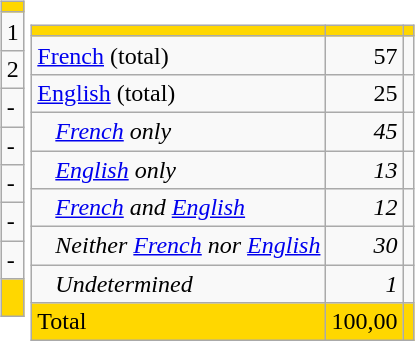<table>
<tr style="vertical-align:text-top;">
<td><br><table class="wikitable" border="1" style="margin:0px;" style="text-align:center">
<tr>
<th style="background-color:#FFD700;"></th>
</tr>
<tr>
<td>1</td>
</tr>
<tr>
<td>2</td>
</tr>
<tr>
<td>-</td>
</tr>
<tr>
<td>-</td>
</tr>
<tr>
<td>-</td>
</tr>
<tr>
<td>-</td>
</tr>
<tr>
<td>-</td>
</tr>
<tr>
<td style="background-color:#FFD700;"><br></td>
</tr>
</table>
</td>
<td><br><table class="wikitable sortable alternance" style="text-align:right">
<tr>
<th style="background-color:#FFD700;"></th>
<th style="background-color:#FFD700;"></th>
<th style="background-color:#FFD700;"></th>
</tr>
<tr>
<td align=left><a href='#'>French</a> (total)</td>
<td>57</td>
<td></td>
</tr>
<tr>
<td align=left><a href='#'>English</a> (total)</td>
<td>25</td>
<td></td>
</tr>
<tr>
<td align=left>   <em><a href='#'>French</a> only</em></td>
<td><em>45</em></td>
<td><em></em></td>
</tr>
<tr>
<td align=left>   <em><a href='#'>English</a> only</em></td>
<td><em>13</em></td>
<td><em></em></td>
</tr>
<tr>
<td align=left>   <em><a href='#'>French</a> and <a href='#'>English</a></em></td>
<td><em>12</em></td>
<td><em></em></td>
</tr>
<tr>
<td align=left>   <em>Neither <a href='#'>French</a> nor <a href='#'>English</a></em></td>
<td><em>30</em></td>
<td><em></em></td>
</tr>
<tr>
<td align=left>   <em>Undetermined</em></td>
<td><em>1</em></td>
<td><em></em></td>
</tr>
<tr class="sortbottom">
<td style="background-color:#FFD700;" align=left>Total</td>
<td style="background-color:#FFD700;">100,00</td>
<td style="background-color:#FFD700;"></td>
</tr>
</table>
</td>
</tr>
</table>
